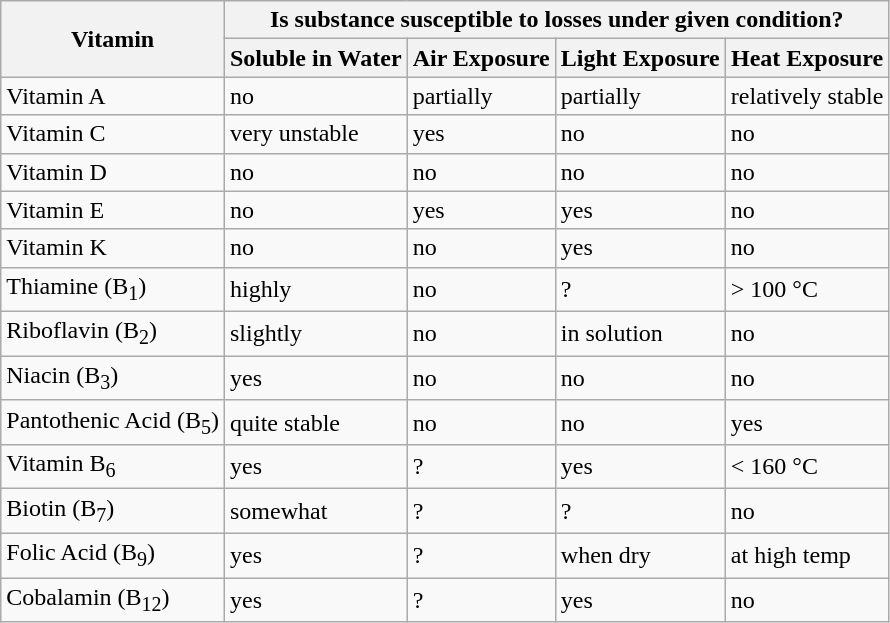<table class="wikitable sortable" border="1" |->
<tr>
<th rowspan="2">Vitamin</th>
<th colspan="4"><strong>Is substance susceptible to losses under given condition?</strong></th>
</tr>
<tr>
<th>Soluble in Water</th>
<th>Air Exposure</th>
<th>Light Exposure</th>
<th>Heat Exposure</th>
</tr>
<tr>
<td>Vitamin A</td>
<td>no</td>
<td>partially</td>
<td>partially</td>
<td>relatively stable</td>
</tr>
<tr>
<td>Vitamin C</td>
<td>very unstable</td>
<td>yes</td>
<td>no</td>
<td>no</td>
</tr>
<tr>
<td>Vitamin D</td>
<td>no</td>
<td>no</td>
<td>no</td>
<td>no</td>
</tr>
<tr>
<td>Vitamin E</td>
<td>no</td>
<td>yes</td>
<td>yes</td>
<td>no</td>
</tr>
<tr>
<td>Vitamin K</td>
<td>no</td>
<td>no</td>
<td>yes</td>
<td>no</td>
</tr>
<tr>
<td>Thiamine (B<sub>1</sub>)</td>
<td>highly</td>
<td>no</td>
<td>?</td>
<td>> 100 °C</td>
</tr>
<tr>
<td>Riboflavin (B<sub>2</sub>)</td>
<td>slightly</td>
<td>no</td>
<td>in solution</td>
<td>no</td>
</tr>
<tr>
<td>Niacin (B<sub>3</sub>)</td>
<td>yes</td>
<td>no</td>
<td>no</td>
<td>no</td>
</tr>
<tr>
<td>Pantothenic Acid (B<sub>5</sub>)</td>
<td>quite stable</td>
<td>no</td>
<td>no</td>
<td>yes</td>
</tr>
<tr>
<td>Vitamin B<sub>6</sub></td>
<td>yes</td>
<td>?</td>
<td>yes</td>
<td>< 160 °C</td>
</tr>
<tr>
<td>Biotin (B<sub>7</sub>)</td>
<td>somewhat</td>
<td>?</td>
<td>?</td>
<td>no</td>
</tr>
<tr>
<td>Folic Acid (B<sub>9</sub>)</td>
<td>yes</td>
<td>?</td>
<td>when dry</td>
<td>at high temp</td>
</tr>
<tr>
<td>Cobalamin (B<sub>12</sub>)</td>
<td>yes</td>
<td>?</td>
<td>yes</td>
<td>no</td>
</tr>
</table>
